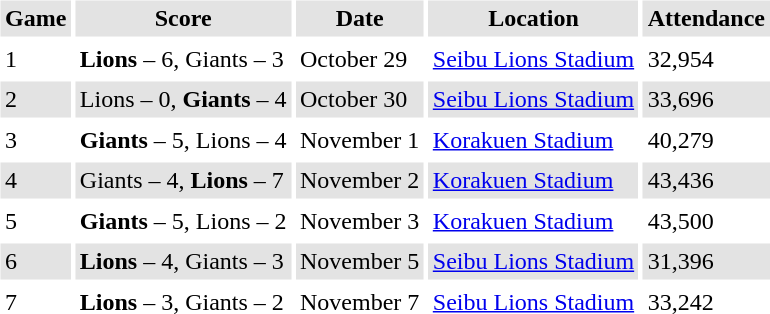<table border="0" cellspacing="3" cellpadding="3">
<tr style="background: #e3e3e3;">
<th>Game</th>
<th>Score</th>
<th>Date</th>
<th>Location</th>
<th>Attendance</th>
</tr>
<tr>
<td>1</td>
<td><strong>Lions</strong> – 6, Giants – 3</td>
<td>October 29</td>
<td><a href='#'>Seibu Lions Stadium</a></td>
<td>32,954</td>
</tr>
<tr style="background: #e3e3e3;">
<td>2</td>
<td>Lions – 0, <strong>Giants</strong> – 4</td>
<td>October 30</td>
<td><a href='#'>Seibu Lions Stadium</a></td>
<td>33,696</td>
</tr>
<tr>
<td>3</td>
<td><strong>Giants</strong> – 5, Lions – 4</td>
<td>November 1</td>
<td><a href='#'>Korakuen Stadium</a></td>
<td>40,279</td>
</tr>
<tr style="background: #e3e3e3;">
<td>4</td>
<td>Giants – 4, <strong>Lions</strong> – 7</td>
<td>November 2</td>
<td><a href='#'>Korakuen Stadium</a></td>
<td>43,436</td>
</tr>
<tr>
<td>5</td>
<td><strong>Giants</strong> – 5, Lions – 2</td>
<td>November 3</td>
<td><a href='#'>Korakuen Stadium</a></td>
<td>43,500</td>
</tr>
<tr style="background: #e3e3e3;">
<td>6</td>
<td><strong>Lions</strong> – 4, Giants – 3</td>
<td>November 5</td>
<td><a href='#'>Seibu Lions Stadium</a></td>
<td>31,396</td>
</tr>
<tr>
<td>7</td>
<td><strong>Lions</strong> – 3, Giants – 2</td>
<td>November 7</td>
<td><a href='#'>Seibu Lions Stadium</a></td>
<td>33,242</td>
</tr>
</table>
